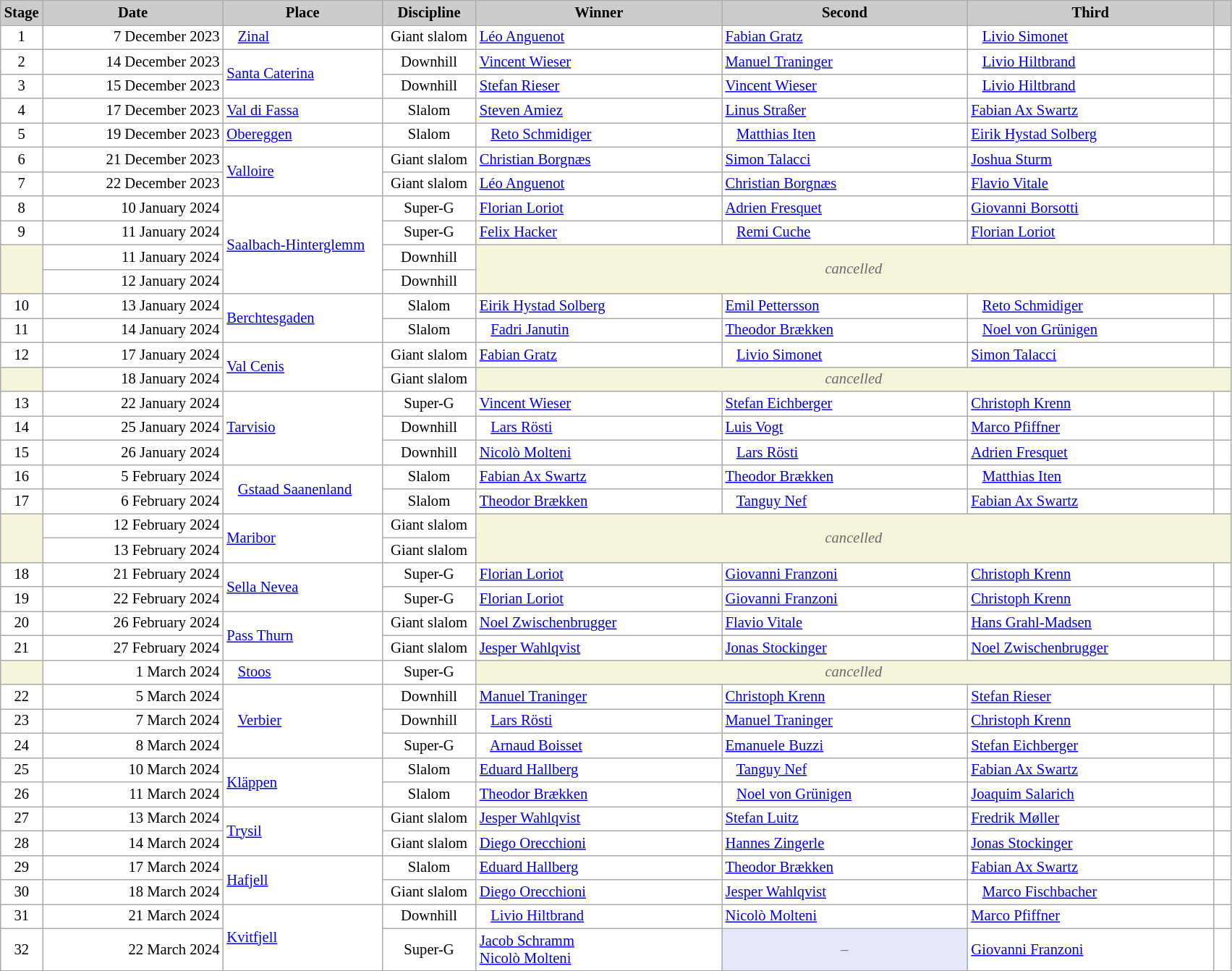<table class="wikitable plainrowheaders" style="background:#fff; font-size:86%; line-height:16px; border:grey solid 1px; border-collapse:collapse;">
<tr>
<th scope="col" style="background:#ccc; width=30 px;">Stage</th>
<th scope="col" style="background:#ccc; width:160px;">Date</th>
<th scope="col" style="background:#ccc; width:140px;">Place</th>
<th scope="col" style="background:#ccc; width:80px;">Discipline</th>
<th scope="col" style="background:#ccc; width:220px;">Winner</th>
<th scope="col" style="background:#ccc; width:220px;">Second</th>
<th scope="col" style="background:#ccc; width:220px;">Third</th>
<th scope="col" style="background:#ccc; width:10px;"></th>
</tr>
<tr>
<td align=center>1</td>
<td align=right>7 December 2023</td>
<td>   <a href='#'>Zinal</a></td>
<td align=center>Giant slalom</td>
<td> <a href='#'>Léo Anguenot</a></td>
<td> <a href='#'>Fabian Gratz</a></td>
<td>   <a href='#'>Livio Simonet</a></td>
<td></td>
</tr>
<tr>
<td align=center>2</td>
<td align=right>14 December 2023</td>
<td rowspan=2> <a href='#'>Santa Caterina</a></td>
<td align=center>Downhill</td>
<td> <a href='#'>Vincent Wieser</a></td>
<td> <a href='#'>Manuel Traninger</a></td>
<td>   <a href='#'>Livio Hiltbrand</a></td>
<td></td>
</tr>
<tr>
<td align=center>3</td>
<td align=right>15 December 2023</td>
<td align=center>Downhill</td>
<td> <a href='#'>Stefan Rieser</a></td>
<td> <a href='#'>Vincent Wieser</a></td>
<td>   <a href='#'>Livio Hiltbrand</a></td>
<td></td>
</tr>
<tr>
<td align=center>4</td>
<td align=right>17 December 2023</td>
<td> <a href='#'>Val di Fassa</a></td>
<td align=center>Slalom</td>
<td> <a href='#'>Steven Amiez</a></td>
<td> <a href='#'>Linus Straßer</a></td>
<td> <a href='#'>Fabian Ax Swartz</a></td>
<td></td>
</tr>
<tr>
<td align=center>5</td>
<td align=right>19 December 2023</td>
<td> <a href='#'>Obereggen</a></td>
<td align=center>Slalom</td>
<td>   <a href='#'>Reto Schmidiger</a></td>
<td>   <a href='#'>Matthias Iten</a></td>
<td> <a href='#'>Eirik Hystad Solberg</a></td>
<td></td>
</tr>
<tr>
<td align=center>6</td>
<td align=right>21 December 2023</td>
<td rowspan=2> <a href='#'>Valloire</a></td>
<td align=center>Giant slalom</td>
<td> <a href='#'>Christian Borgnæs</a></td>
<td> <a href='#'>Simon Talacci</a></td>
<td> <a href='#'>Joshua Sturm</a></td>
<td></td>
</tr>
<tr>
<td align=center>7</td>
<td align=right>22 December 2023</td>
<td align=center>Giant slalom</td>
<td> <a href='#'>Léo Anguenot</a></td>
<td> <a href='#'>Christian Borgnæs</a></td>
<td> <a href='#'>Flavio Vitale</a></td>
<td></td>
</tr>
<tr>
<td align=center>8</td>
<td align=right>10 January 2024</td>
<td rowspan=4> <a href='#'>Saalbach-Hinterglemm</a></td>
<td align=center>Super-G</td>
<td> <a href='#'>Florian Loriot</a></td>
<td> <a href='#'>Adrien Fresquet</a></td>
<td> <a href='#'>Giovanni Borsotti</a></td>
<td></td>
</tr>
<tr>
<td align=center>9</td>
<td align=right>11 January 2024</td>
<td align=center>Super-G</td>
<td> <a href='#'>Felix Hacker</a></td>
<td>   <a href='#'>Remi Cuche</a></td>
<td> <a href='#'>Florian Loriot</a></td>
<td></td>
</tr>
<tr>
<td rowspan=2 bgcolor="F5F5DC"></td>
<td align=right>11 January 2024</td>
<td align=center>Downhill</td>
<td rowspan=2 colspan=4 align=center bgcolor="F5F5DC" style=color:#696969><em>cancelled</em></td>
</tr>
<tr>
<td align=right>12 January 2024</td>
<td align=center>Downhill</td>
</tr>
<tr>
<td align=center>10</td>
<td align=right>13 January 2024</td>
<td rowspan=2> <a href='#'>Berchtesgaden</a></td>
<td align=center>Slalom</td>
<td> <a href='#'>Eirik Hystad Solberg</a></td>
<td> <a href='#'>Emil Pettersson</a></td>
<td>   <a href='#'>Reto Schmidiger</a></td>
<td></td>
</tr>
<tr>
<td align=center>11</td>
<td align=right>14 January 2024</td>
<td align=center>Slalom</td>
<td>   <a href='#'>Fadri Janutin</a></td>
<td> <a href='#'>Theodor Brækken</a></td>
<td>   <a href='#'>Noel von Grünigen</a></td>
<td></td>
</tr>
<tr>
<td align=center>12</td>
<td align=right>17 January 2024</td>
<td rowspan=2> <a href='#'>Val Cenis</a></td>
<td align=center>Giant slalom</td>
<td> <a href='#'>Fabian Gratz</a></td>
<td>   <a href='#'>Livio Simonet</a></td>
<td> <a href='#'>Simon Talacci</a></td>
<td></td>
</tr>
<tr>
<td bgcolor="F5F5DC"></td>
<td align=right>18 January 2024</td>
<td align=center>Giant slalom</td>
<td colspan=4 align=center bgcolor="F5F5DC" style=color:#696969><em>cancelled</em></td>
</tr>
<tr>
<td align=center>13</td>
<td align=right>22 January 2024</td>
<td rowspan=3> <a href='#'>Tarvisio</a></td>
<td align=center>Super-G</td>
<td> <a href='#'>Vincent Wieser</a></td>
<td> <a href='#'>Stefan Eichberger</a></td>
<td> <a href='#'>Christoph Krenn</a></td>
<td></td>
</tr>
<tr>
<td align=center>14</td>
<td align=right>25 January 2024</td>
<td align=center>Downhill</td>
<td>   <a href='#'>Lars Rösti</a></td>
<td> <a href='#'>Luis Vogt</a></td>
<td> <a href='#'>Marco Pfiffner</a></td>
<td></td>
</tr>
<tr>
<td align=center>15</td>
<td align=right>26 January 2024</td>
<td align=center>Downhill</td>
<td> <a href='#'>Nicolò Molteni</a></td>
<td>   <a href='#'>Lars Rösti</a></td>
<td> <a href='#'>Adrien Fresquet</a></td>
<td></td>
</tr>
<tr>
<td align=center>16</td>
<td align=right>5 February 2024</td>
<td rowspan=2>   <a href='#'>Gstaad Saanenland</a></td>
<td align=center>Slalom</td>
<td> <a href='#'>Fabian Ax Swartz</a></td>
<td> <a href='#'>Theodor Brækken</a></td>
<td>   <a href='#'>Matthias Iten</a></td>
<td></td>
</tr>
<tr>
<td align=center>17</td>
<td align=right>6 February 2024</td>
<td align=center>Slalom</td>
<td> <a href='#'>Theodor Brækken</a></td>
<td>   <a href='#'>Tanguy Nef</a></td>
<td> <a href='#'>Fabian Ax Swartz</a></td>
<td></td>
</tr>
<tr>
<td rowspan=2 bgcolor="F5F5DC"></td>
<td align=right>12 February 2024</td>
<td rowspan=2> <a href='#'>Maribor</a></td>
<td align=center>Giant slalom</td>
<td rowspan=2 colspan=4 align=center bgcolor="F5F5DC" style=color:#696969><em>cancelled</em></td>
</tr>
<tr>
<td align=right>13 February 2024</td>
<td align=center>Giant slalom</td>
</tr>
<tr>
<td align=center>18</td>
<td align=right>21 February 2024</td>
<td rowspan=2> <a href='#'>Sella Nevea</a></td>
<td align=center>Super-G</td>
<td> <a href='#'>Florian Loriot</a></td>
<td> <a href='#'>Giovanni Franzoni</a></td>
<td> <a href='#'>Christoph Krenn</a></td>
<td></td>
</tr>
<tr>
<td align=center>19</td>
<td align=right>22 February 2024</td>
<td align=center>Super-G</td>
<td> <a href='#'>Florian Loriot</a></td>
<td> <a href='#'>Giovanni Franzoni</a></td>
<td> <a href='#'>Christoph Krenn</a></td>
<td></td>
</tr>
<tr>
<td align=center>20</td>
<td align=right>26 February 2024</td>
<td rowspan=2> <a href='#'>Pass Thurn</a></td>
<td align=center>Giant slalom</td>
<td> <a href='#'>Noel Zwischenbrugger</a></td>
<td> <a href='#'>Flavio Vitale</a></td>
<td> <a href='#'>Hans Grahl-Madsen</a></td>
<td></td>
</tr>
<tr>
<td align=center>21</td>
<td align=right>27 February 2024</td>
<td align=center>Giant slalom</td>
<td> <a href='#'>Jesper Wahlqvist</a></td>
<td> <a href='#'>Jonas Stockinger</a></td>
<td> <a href='#'>Noel Zwischenbrugger</a></td>
<td></td>
</tr>
<tr>
<td bgcolor="F5F5DC"></td>
<td align=right>1 March 2024</td>
<td>   <a href='#'>Stoos</a></td>
<td align=center>Super-G</td>
<td colspan=4 align=center bgcolor="F5F5DC" style=color:#696969><em>cancelled</em></td>
</tr>
<tr>
<td align=center>22</td>
<td align=right>5 March 2024</td>
<td rowspan=3>   <a href='#'>Verbier</a></td>
<td align=center>Downhill</td>
<td> <a href='#'>Manuel Traninger</a></td>
<td> <a href='#'>Christoph Krenn</a></td>
<td> <a href='#'>Stefan Rieser</a></td>
<td></td>
</tr>
<tr>
<td align=center>23</td>
<td align=right>7 March 2024</td>
<td align=center>Downhill</td>
<td>   <a href='#'>Lars Rösti</a></td>
<td> <a href='#'>Manuel Traninger</a></td>
<td> <a href='#'>Christoph Krenn</a></td>
<td></td>
</tr>
<tr>
<td align=center>24</td>
<td align=right>8 March 2024</td>
<td align=center>Super-G</td>
<td>   <a href='#'>Arnaud Boisset</a></td>
<td> <a href='#'>Emanuele Buzzi</a></td>
<td> <a href='#'>Stefan Eichberger</a></td>
<td></td>
</tr>
<tr>
<td align=center>25</td>
<td align=right>10 March 2024</td>
<td rowspan=2> <a href='#'>Kläppen</a></td>
<td align=center>Slalom</td>
<td> <a href='#'>Eduard Hallberg</a></td>
<td>   <a href='#'>Tanguy Nef</a></td>
<td> <a href='#'>Fabian Ax Swartz</a></td>
<td></td>
</tr>
<tr>
<td align=center>26</td>
<td align=right>11 March 2024</td>
<td align=center>Slalom</td>
<td> <a href='#'>Theodor Brækken</a></td>
<td>   <a href='#'>Noel von Grünigen</a></td>
<td> <a href='#'>Joaquim Salarich</a></td>
<td></td>
</tr>
<tr>
<td align=center>27</td>
<td align=right>13 March 2024</td>
<td rowspan=2> <a href='#'>Trysil</a></td>
<td align=center>Giant slalom</td>
<td> <a href='#'>Jesper Wahlqvist</a></td>
<td> <a href='#'>Stefan Luitz</a></td>
<td> <a href='#'>Fredrik Møller</a></td>
<td></td>
</tr>
<tr>
<td align=center>28</td>
<td align=right>14 March 2024</td>
<td align=center>Giant slalom</td>
<td> <a href='#'>Diego Orecchioni</a></td>
<td> <a href='#'>Hannes Zingerle</a></td>
<td> <a href='#'>Jonas Stockinger</a></td>
<td></td>
</tr>
<tr>
<td align=center>29</td>
<td align=right>17 March 2024</td>
<td rowspan=2> <a href='#'>Hafjell</a></td>
<td align=center>Slalom</td>
<td> <a href='#'>Eduard Hallberg</a></td>
<td> <a href='#'>Theodor Brækken</a></td>
<td> <a href='#'>Fabian Ax Swartz</a></td>
<td></td>
</tr>
<tr>
<td align=center>30</td>
<td align=right>18 March 2024</td>
<td align=center>Giant slalom</td>
<td> <a href='#'>Diego Orecchioni</a></td>
<td> <a href='#'>Jesper Wahlqvist</a></td>
<td>   <a href='#'>Marco Fischbacher</a></td>
<td></td>
</tr>
<tr>
<td align=center>31</td>
<td align=right>21 March 2024</td>
<td rowspan=2> <a href='#'>Kvitfjell</a></td>
<td align=center>Downhill</td>
<td>   <a href='#'>Livio Hiltbrand</a></td>
<td> <a href='#'>Nicolò Molteni</a></td>
<td> <a href='#'>Marco Pfiffner</a></td>
<td></td>
</tr>
<tr>
<td align=center>32</td>
<td align=right>22 March 2024</td>
<td align=center>Super-G</td>
<td> <a href='#'>Jacob Schramm</a><br> <a href='#'>Nicolò Molteni</a></td>
<td bgcolor="E6E8FA" align=center style=color:#696969>–</td>
<td> <a href='#'>Giovanni Franzoni</a></td>
<td></td>
</tr>
</table>
